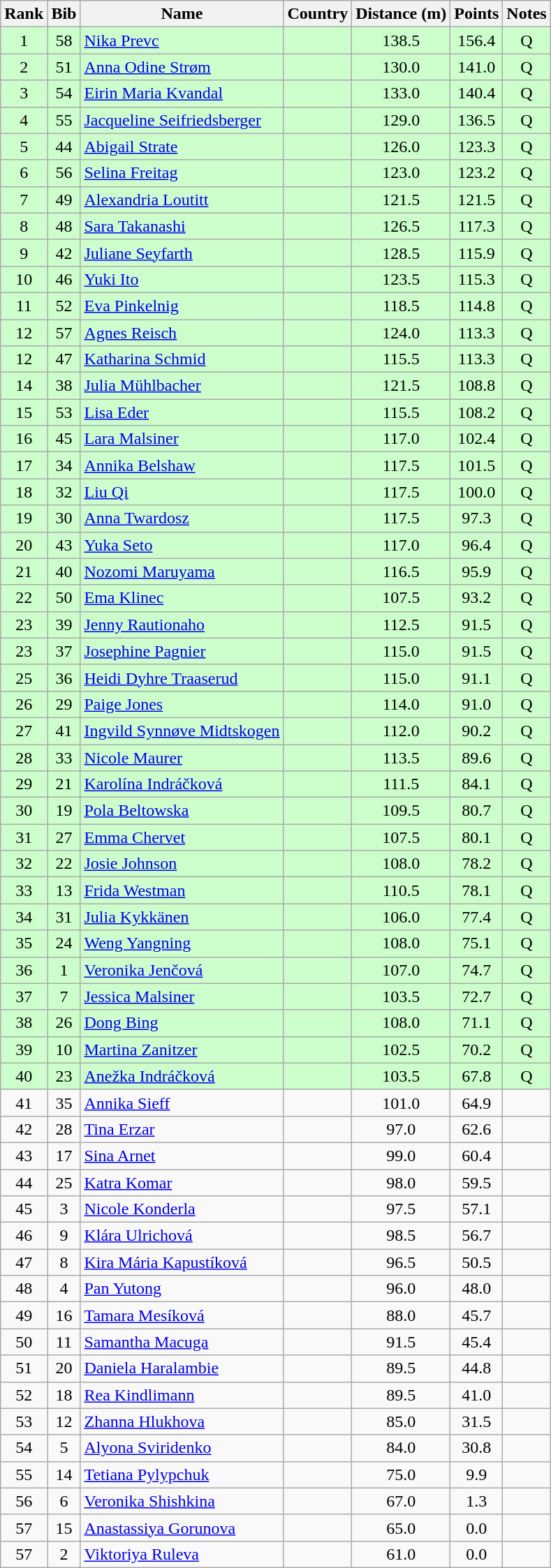<table class="wikitable sortable" style="text-align:center">
<tr>
<th>Rank</th>
<th>Bib</th>
<th>Name</th>
<th>Country</th>
<th>Distance (m)</th>
<th>Points</th>
<th>Notes</th>
</tr>
<tr bgcolor=ccffcc>
<td>1</td>
<td>58</td>
<td align=left><a href='#'>Nika Prevc</a></td>
<td align=left></td>
<td>138.5</td>
<td>156.4</td>
<td>Q</td>
</tr>
<tr bgcolor=ccffcc>
<td>2</td>
<td>51</td>
<td align=left><a href='#'>Anna Odine Strøm</a></td>
<td align=left></td>
<td>130.0</td>
<td>141.0</td>
<td>Q</td>
</tr>
<tr bgcolor=ccffcc>
<td>3</td>
<td>54</td>
<td align=left><a href='#'>Eirin Maria Kvandal</a></td>
<td align=left></td>
<td>133.0</td>
<td>140.4</td>
<td>Q</td>
</tr>
<tr bgcolor=ccffcc>
<td>4</td>
<td>55</td>
<td align=left><a href='#'>Jacqueline Seifriedsberger</a></td>
<td align=left></td>
<td>129.0</td>
<td>136.5</td>
<td>Q</td>
</tr>
<tr bgcolor=ccffcc>
<td>5</td>
<td>44</td>
<td align=left><a href='#'>Abigail Strate</a></td>
<td align=left></td>
<td>126.0</td>
<td>123.3</td>
<td>Q</td>
</tr>
<tr bgcolor=ccffcc>
<td>6</td>
<td>56</td>
<td align=left><a href='#'>Selina Freitag</a></td>
<td align=left></td>
<td>123.0</td>
<td>123.2</td>
<td>Q</td>
</tr>
<tr bgcolor=ccffcc>
<td>7</td>
<td>49</td>
<td align=left><a href='#'>Alexandria Loutitt</a></td>
<td align=left></td>
<td>121.5</td>
<td>121.5</td>
<td>Q</td>
</tr>
<tr bgcolor=ccffcc>
<td>8</td>
<td>48</td>
<td align=left><a href='#'>Sara Takanashi</a></td>
<td align=left></td>
<td>126.5</td>
<td>117.3</td>
<td>Q</td>
</tr>
<tr bgcolor=ccffcc>
<td>9</td>
<td>42</td>
<td align=left><a href='#'>Juliane Seyfarth</a></td>
<td align=left></td>
<td>128.5</td>
<td>115.9</td>
<td>Q</td>
</tr>
<tr bgcolor=ccffcc>
<td>10</td>
<td>46</td>
<td align=left><a href='#'>Yuki Ito</a></td>
<td align=left></td>
<td>123.5</td>
<td>115.3</td>
<td>Q</td>
</tr>
<tr bgcolor=ccffcc>
<td>11</td>
<td>52</td>
<td align=left><a href='#'>Eva Pinkelnig</a></td>
<td align=left></td>
<td>118.5</td>
<td>114.8</td>
<td>Q</td>
</tr>
<tr bgcolor=ccffcc>
<td>12</td>
<td>57</td>
<td align=left><a href='#'>Agnes Reisch</a></td>
<td align=left></td>
<td>124.0</td>
<td>113.3</td>
<td>Q</td>
</tr>
<tr bgcolor=ccffcc>
<td>12</td>
<td>47</td>
<td align=left><a href='#'>Katharina Schmid</a></td>
<td align=left></td>
<td>115.5</td>
<td>113.3</td>
<td>Q</td>
</tr>
<tr bgcolor=ccffcc>
<td>14</td>
<td>38</td>
<td align=left><a href='#'>Julia Mühlbacher</a></td>
<td align=left></td>
<td>121.5</td>
<td>108.8</td>
<td>Q</td>
</tr>
<tr bgcolor=ccffcc>
<td>15</td>
<td>53</td>
<td align=left><a href='#'>Lisa Eder</a></td>
<td align=left></td>
<td>115.5</td>
<td>108.2</td>
<td>Q</td>
</tr>
<tr bgcolor=ccffcc>
<td>16</td>
<td>45</td>
<td align=left><a href='#'>Lara Malsiner</a></td>
<td align=left></td>
<td>117.0</td>
<td>102.4</td>
<td>Q</td>
</tr>
<tr bgcolor=ccffcc>
<td>17</td>
<td>34</td>
<td align=left><a href='#'>Annika Belshaw</a></td>
<td align=left></td>
<td>117.5</td>
<td>101.5</td>
<td>Q</td>
</tr>
<tr bgcolor=ccffcc>
<td>18</td>
<td>32</td>
<td align=left><a href='#'>Liu Qi</a></td>
<td align=left></td>
<td>117.5</td>
<td>100.0</td>
<td>Q</td>
</tr>
<tr bgcolor=ccffcc>
<td>19</td>
<td>30</td>
<td align=left><a href='#'>Anna Twardosz</a></td>
<td align=left></td>
<td>117.5</td>
<td>97.3</td>
<td>Q</td>
</tr>
<tr bgcolor=ccffcc>
<td>20</td>
<td>43</td>
<td align=left><a href='#'>Yuka Seto</a></td>
<td align=left></td>
<td>117.0</td>
<td>96.4</td>
<td>Q</td>
</tr>
<tr bgcolor=ccffcc>
<td>21</td>
<td>40</td>
<td align=left><a href='#'>Nozomi Maruyama</a></td>
<td align=left></td>
<td>116.5</td>
<td>95.9</td>
<td>Q</td>
</tr>
<tr bgcolor=ccffcc>
<td>22</td>
<td>50</td>
<td align=left><a href='#'>Ema Klinec</a></td>
<td align=left></td>
<td>107.5</td>
<td>93.2</td>
<td>Q</td>
</tr>
<tr bgcolor=ccffcc>
<td>23</td>
<td>39</td>
<td align=left><a href='#'>Jenny Rautionaho</a></td>
<td align=left></td>
<td>112.5</td>
<td>91.5</td>
<td>Q</td>
</tr>
<tr bgcolor=ccffcc>
<td>23</td>
<td>37</td>
<td align=left><a href='#'>Josephine Pagnier</a></td>
<td align=left></td>
<td>115.0</td>
<td>91.5</td>
<td>Q</td>
</tr>
<tr bgcolor=ccffcc>
<td>25</td>
<td>36</td>
<td align=left><a href='#'>Heidi Dyhre Traaserud</a></td>
<td align=left></td>
<td>115.0</td>
<td>91.1</td>
<td>Q</td>
</tr>
<tr bgcolor=ccffcc>
<td>26</td>
<td>29</td>
<td align=left><a href='#'>Paige Jones</a></td>
<td align=left></td>
<td>114.0</td>
<td>91.0</td>
<td>Q</td>
</tr>
<tr bgcolor=ccffcc>
<td>27</td>
<td>41</td>
<td align=left><a href='#'>Ingvild Synnøve Midtskogen</a></td>
<td align=left></td>
<td>112.0</td>
<td>90.2</td>
<td>Q</td>
</tr>
<tr bgcolor=ccffcc>
<td>28</td>
<td>33</td>
<td align=left><a href='#'>Nicole Maurer</a></td>
<td align=left></td>
<td>113.5</td>
<td>89.6</td>
<td>Q</td>
</tr>
<tr bgcolor=ccffcc>
<td>29</td>
<td>21</td>
<td align=left><a href='#'>Karolína Indráčková</a></td>
<td align=left></td>
<td>111.5</td>
<td>84.1</td>
<td>Q</td>
</tr>
<tr bgcolor=ccffcc>
<td>30</td>
<td>19</td>
<td align=left><a href='#'>Pola Beltowska</a></td>
<td align=left></td>
<td>109.5</td>
<td>80.7</td>
<td>Q</td>
</tr>
<tr bgcolor=ccffcc>
<td>31</td>
<td>27</td>
<td align=left><a href='#'>Emma Chervet</a></td>
<td align=left></td>
<td>107.5</td>
<td>80.1</td>
<td>Q</td>
</tr>
<tr bgcolor=ccffcc>
<td>32</td>
<td>22</td>
<td align=left><a href='#'>Josie Johnson</a></td>
<td align=left></td>
<td>108.0</td>
<td>78.2</td>
<td>Q</td>
</tr>
<tr bgcolor=ccffcc>
<td>33</td>
<td>13</td>
<td align=left><a href='#'>Frida Westman</a></td>
<td align=left></td>
<td>110.5</td>
<td>78.1</td>
<td>Q</td>
</tr>
<tr bgcolor=ccffcc>
<td>34</td>
<td>31</td>
<td align=left><a href='#'>Julia Kykkänen</a></td>
<td align=left></td>
<td>106.0</td>
<td>77.4</td>
<td>Q</td>
</tr>
<tr bgcolor=ccffcc>
<td>35</td>
<td>24</td>
<td align=left><a href='#'>Weng Yangning</a></td>
<td align=left></td>
<td>108.0</td>
<td>75.1</td>
<td>Q</td>
</tr>
<tr bgcolor=ccffcc>
<td>36</td>
<td>1</td>
<td align=left><a href='#'>Veronika Jenčová</a></td>
<td align=left></td>
<td>107.0</td>
<td>74.7</td>
<td>Q</td>
</tr>
<tr bgcolor=ccffcc>
<td>37</td>
<td>7</td>
<td align=left><a href='#'>Jessica Malsiner</a></td>
<td align=left></td>
<td>103.5</td>
<td>72.7</td>
<td>Q</td>
</tr>
<tr bgcolor=ccffcc>
<td>38</td>
<td>26</td>
<td align=left><a href='#'>Dong Bing</a></td>
<td align=left></td>
<td>108.0</td>
<td>71.1</td>
<td>Q</td>
</tr>
<tr bgcolor=ccffcc>
<td>39</td>
<td>10</td>
<td align=left><a href='#'>Martina Zanitzer</a></td>
<td align=left></td>
<td>102.5</td>
<td>70.2</td>
<td>Q</td>
</tr>
<tr bgcolor=ccffcc>
<td>40</td>
<td>23</td>
<td align=left><a href='#'>Anežka Indráčková</a></td>
<td align=left></td>
<td>103.5</td>
<td>67.8</td>
<td>Q</td>
</tr>
<tr>
<td>41</td>
<td>35</td>
<td align=left><a href='#'>Annika Sieff</a></td>
<td align=left></td>
<td>101.0</td>
<td>64.9</td>
<td></td>
</tr>
<tr>
<td>42</td>
<td>28</td>
<td align=left><a href='#'>Tina Erzar</a></td>
<td align=left></td>
<td>97.0</td>
<td>62.6</td>
<td></td>
</tr>
<tr>
<td>43</td>
<td>17</td>
<td align=left><a href='#'>Sina Arnet</a></td>
<td align=left></td>
<td>99.0</td>
<td>60.4</td>
<td></td>
</tr>
<tr>
<td>44</td>
<td>25</td>
<td align=left><a href='#'>Katra Komar</a></td>
<td align=left></td>
<td>98.0</td>
<td>59.5</td>
<td></td>
</tr>
<tr>
<td>45</td>
<td>3</td>
<td align=left><a href='#'>Nicole Konderla</a></td>
<td align=left></td>
<td>97.5</td>
<td>57.1</td>
<td></td>
</tr>
<tr>
<td>46</td>
<td>9</td>
<td align=left><a href='#'>Klára Ulrichová</a></td>
<td align=left></td>
<td>98.5</td>
<td>56.7</td>
<td></td>
</tr>
<tr>
<td>47</td>
<td>8</td>
<td align=left><a href='#'>Kira Mária Kapustíková</a></td>
<td align=left></td>
<td>96.5</td>
<td>50.5</td>
<td></td>
</tr>
<tr>
<td>48</td>
<td>4</td>
<td align=left><a href='#'>Pan Yutong</a></td>
<td align=left></td>
<td>96.0</td>
<td>48.0</td>
<td></td>
</tr>
<tr>
<td>49</td>
<td>16</td>
<td align=left><a href='#'>Tamara Mesíková</a></td>
<td align=left></td>
<td>88.0</td>
<td>45.7</td>
<td></td>
</tr>
<tr>
<td>50</td>
<td>11</td>
<td align=left><a href='#'>Samantha Macuga</a></td>
<td align=left></td>
<td>91.5</td>
<td>45.4</td>
<td></td>
</tr>
<tr>
<td>51</td>
<td>20</td>
<td align=left><a href='#'>Daniela Haralambie</a></td>
<td align=left></td>
<td>89.5</td>
<td>44.8</td>
<td></td>
</tr>
<tr>
<td>52</td>
<td>18</td>
<td align=left><a href='#'>Rea Kindlimann</a></td>
<td align=left></td>
<td>89.5</td>
<td>41.0</td>
<td></td>
</tr>
<tr>
<td>53</td>
<td>12</td>
<td align=left><a href='#'>Zhanna Hlukhova</a></td>
<td align=left></td>
<td>85.0</td>
<td>31.5</td>
<td></td>
</tr>
<tr>
<td>54</td>
<td>5</td>
<td align=left><a href='#'>Alyona Sviridenko</a></td>
<td align=left></td>
<td>84.0</td>
<td>30.8</td>
<td></td>
</tr>
<tr>
<td>55</td>
<td>14</td>
<td align=left><a href='#'>Tetiana Pylypchuk</a></td>
<td align=left></td>
<td>75.0</td>
<td>9.9</td>
<td></td>
</tr>
<tr>
<td>56</td>
<td>6</td>
<td align=left><a href='#'>Veronika Shishkina</a></td>
<td align=left></td>
<td>67.0</td>
<td>1.3</td>
<td></td>
</tr>
<tr>
<td>57</td>
<td>15</td>
<td align=left><a href='#'>Anastassiya Gorunova</a></td>
<td align=left></td>
<td>65.0</td>
<td>0.0</td>
<td></td>
</tr>
<tr>
<td>57</td>
<td>2</td>
<td align=left><a href='#'>Viktoriya Ruleva</a></td>
<td align=left></td>
<td>61.0</td>
<td>0.0</td>
<td></td>
</tr>
</table>
